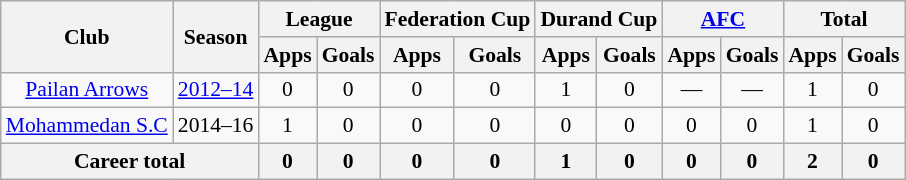<table class="wikitable" style="font-size:90%; text-align:center;">
<tr>
<th rowspan="2">Club</th>
<th rowspan="2">Season</th>
<th colspan="2">League</th>
<th colspan="2">Federation Cup</th>
<th colspan="2">Durand Cup</th>
<th colspan="2"><a href='#'>AFC</a></th>
<th colspan="2">Total</th>
</tr>
<tr>
<th>Apps</th>
<th>Goals</th>
<th>Apps</th>
<th>Goals</th>
<th>Apps</th>
<th>Goals</th>
<th>Apps</th>
<th>Goals</th>
<th>Apps</th>
<th>Goals</th>
</tr>
<tr>
<td rowspan="1"><a href='#'>Pailan Arrows</a></td>
<td><a href='#'>2012–14</a></td>
<td>0</td>
<td>0</td>
<td>0</td>
<td>0</td>
<td>1</td>
<td>0</td>
<td>—</td>
<td>—</td>
<td>1</td>
<td>0</td>
</tr>
<tr>
<td><a href='#'>Mohammedan S.C</a></td>
<td>2014–16</td>
<td>1</td>
<td>0</td>
<td>0</td>
<td>0</td>
<td>0</td>
<td>0</td>
<td>0</td>
<td>0</td>
<td>1</td>
<td>0</td>
</tr>
<tr>
<th colspan="2">Career total</th>
<th>0</th>
<th>0</th>
<th>0</th>
<th>0</th>
<th>1</th>
<th>0</th>
<th>0</th>
<th>0</th>
<th>2</th>
<th>0</th>
</tr>
</table>
